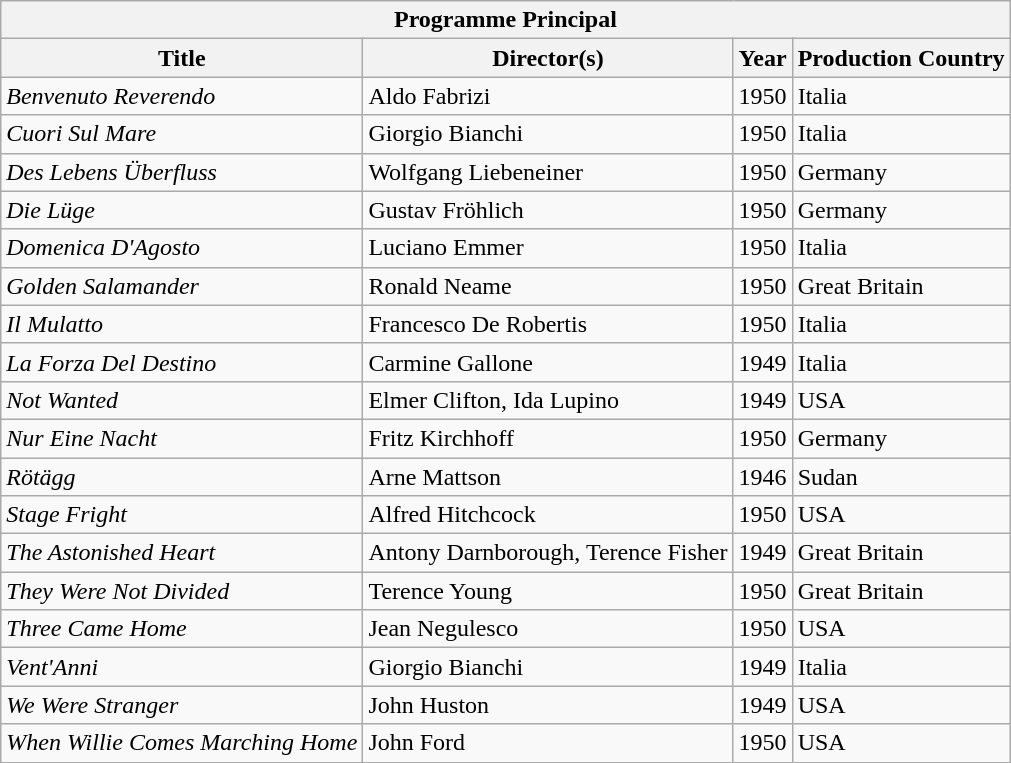<table class="wikitable sortable">
<tr>
<th colspan="4">Programme Principal</th>
</tr>
<tr>
<th>Title</th>
<th>Director(s)</th>
<th>Year</th>
<th>Production Country</th>
</tr>
<tr>
<td><em>Benvenuto Reverendo</em></td>
<td>Aldo Fabrizi</td>
<td>1950</td>
<td>Italia</td>
</tr>
<tr>
<td><em>Cuori Sul Mare</em></td>
<td>Giorgio Bianchi</td>
<td>1950</td>
<td>Italia</td>
</tr>
<tr>
<td><em>Des Lebens Überfluss</em></td>
<td>Wolfgang Liebeneiner</td>
<td>1950</td>
<td>Germany</td>
</tr>
<tr>
<td><em>Die Lüge</em></td>
<td>Gustav Fröhlich</td>
<td>1950</td>
<td>Germany</td>
</tr>
<tr>
<td><em>Domenica D'Agosto</em></td>
<td>Luciano Emmer</td>
<td>1950</td>
<td>Italia</td>
</tr>
<tr>
<td><em>Golden Salamander</em></td>
<td>Ronald Neame</td>
<td>1950</td>
<td>Great Britain</td>
</tr>
<tr>
<td><em>Il Mulatto</em></td>
<td>Francesco De Robertis</td>
<td>1950</td>
<td>Italia</td>
</tr>
<tr>
<td><em>La Forza Del Destino</em></td>
<td>Carmine Gallone</td>
<td>1949</td>
<td>Italia</td>
</tr>
<tr>
<td><em>Not Wanted</em></td>
<td>Elmer Clifton, Ida Lupino</td>
<td>1949</td>
<td>USA</td>
</tr>
<tr>
<td><em>Nur Eine Nacht</em></td>
<td>Fritz Kirchhoff</td>
<td>1950</td>
<td>Germany</td>
</tr>
<tr>
<td><em>Rötägg</em></td>
<td>Arne Mattson</td>
<td>1946</td>
<td>Sudan</td>
</tr>
<tr>
<td><em>Stage Fright</em></td>
<td>Alfred Hitchcock</td>
<td>1950</td>
<td>USA</td>
</tr>
<tr>
<td><em>The Astonished Heart</em></td>
<td>Antony Darnborough, Terence Fisher</td>
<td>1949</td>
<td>Great Britain</td>
</tr>
<tr>
<td><em>They Were Not Divided</em></td>
<td>Terence Young</td>
<td>1950</td>
<td>Great Britain</td>
</tr>
<tr>
<td><em>Three Came Home</em></td>
<td>Jean Negulesco</td>
<td>1950</td>
<td>USA</td>
</tr>
<tr>
<td><em>Vent'Anni</em></td>
<td>Giorgio Bianchi</td>
<td>1949</td>
<td>Italia</td>
</tr>
<tr>
<td><em>We Were Stranger</em></td>
<td>John Huston</td>
<td>1949</td>
<td>USA</td>
</tr>
<tr>
<td><em>When Willie Comes Marching Home</em></td>
<td>John Ford</td>
<td>1950</td>
<td>USA</td>
</tr>
</table>
